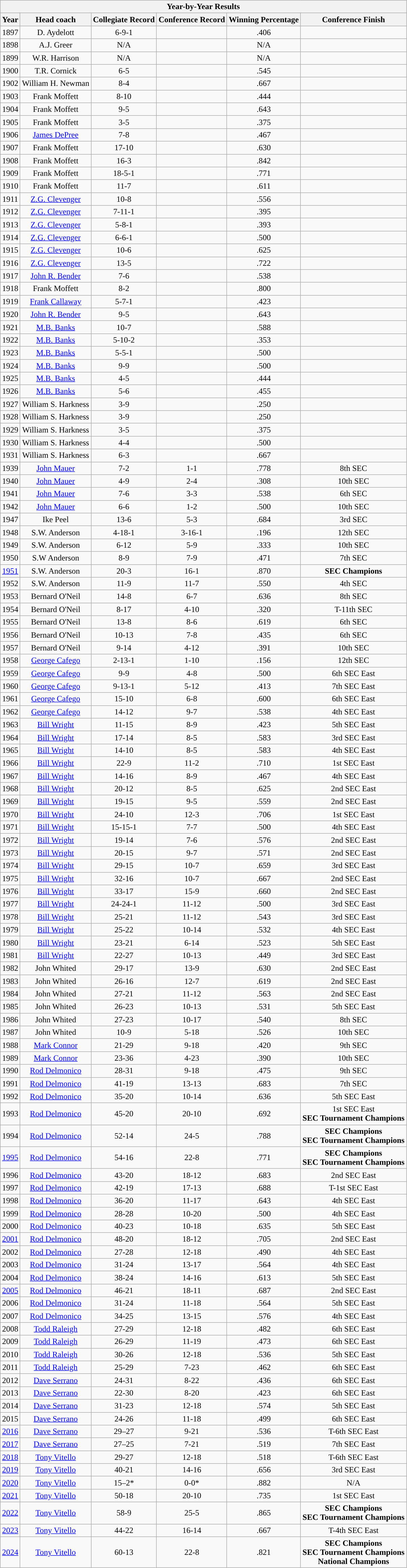<table class="wikitable sortable collapsible" style="text-align:center">
<tr>
<th colspan=6>Year-by-Year Results</th>
</tr>
<tr>
<th>Year</th>
<th>Head coach</th>
<th>Collegiate Record</th>
<th>Conference Record</th>
<th>Winning Percentage</th>
<th>Conference Finish</th>
</tr>
<tr>
<td>1897</td>
<td>D. Aydelott</td>
<td>6-9-1</td>
<td></td>
<td>.406</td>
<td></td>
</tr>
<tr>
<td>1898</td>
<td>A.J. Greer</td>
<td>N/A</td>
<td></td>
<td>N/A</td>
<td></td>
</tr>
<tr>
<td>1899</td>
<td>W.R. Harrison</td>
<td>N/A</td>
<td></td>
<td>N/A</td>
<td></td>
</tr>
<tr>
<td>1900</td>
<td>T.R. Cornick</td>
<td>6-5</td>
<td></td>
<td>.545</td>
<td></td>
</tr>
<tr>
<td>1902</td>
<td>William H. Newman</td>
<td>8-4</td>
<td></td>
<td>.667</td>
<td></td>
</tr>
<tr>
<td>1903</td>
<td>Frank Moffett</td>
<td>8-10</td>
<td></td>
<td>.444</td>
<td></td>
</tr>
<tr>
<td>1904</td>
<td>Frank Moffett</td>
<td>9-5</td>
<td></td>
<td>.643</td>
<td></td>
</tr>
<tr>
<td>1905</td>
<td>Frank Moffett</td>
<td>3-5</td>
<td></td>
<td>.375</td>
<td></td>
</tr>
<tr>
<td>1906</td>
<td><a href='#'>James DePree</a></td>
<td>7-8</td>
<td></td>
<td>.467</td>
<td></td>
</tr>
<tr>
<td>1907</td>
<td>Frank Moffett</td>
<td>17-10</td>
<td></td>
<td>.630</td>
<td></td>
</tr>
<tr>
<td>1908</td>
<td>Frank Moffett</td>
<td>16-3</td>
<td></td>
<td>.842</td>
<td></td>
</tr>
<tr>
<td>1909</td>
<td>Frank Moffett</td>
<td>18-5-1</td>
<td></td>
<td>.771</td>
<td></td>
</tr>
<tr>
<td>1910</td>
<td>Frank Moffett</td>
<td>11-7</td>
<td></td>
<td>.611</td>
<td></td>
</tr>
<tr>
<td>1911</td>
<td><a href='#'>Z.G. Clevenger</a></td>
<td>10-8</td>
<td></td>
<td>.556</td>
<td></td>
</tr>
<tr>
<td>1912</td>
<td><a href='#'>Z.G. Clevenger</a></td>
<td>7-11-1</td>
<td></td>
<td>.395</td>
<td></td>
</tr>
<tr>
<td>1913</td>
<td><a href='#'>Z.G. Clevenger</a></td>
<td>5-8-1</td>
<td></td>
<td>.393</td>
<td></td>
</tr>
<tr>
<td>1914</td>
<td><a href='#'>Z.G. Clevenger</a></td>
<td>6-6-1</td>
<td></td>
<td>.500</td>
<td></td>
</tr>
<tr>
<td>1915</td>
<td><a href='#'>Z.G. Clevenger</a></td>
<td>10-6</td>
<td></td>
<td>.625</td>
<td></td>
</tr>
<tr>
<td>1916</td>
<td><a href='#'>Z.G. Clevenger</a></td>
<td>13-5</td>
<td></td>
<td>.722</td>
<td></td>
</tr>
<tr>
<td>1917</td>
<td><a href='#'>John R. Bender</a></td>
<td>7-6</td>
<td></td>
<td>.538</td>
<td></td>
</tr>
<tr>
<td>1918</td>
<td>Frank Moffett</td>
<td>8-2</td>
<td></td>
<td>.800</td>
<td></td>
</tr>
<tr>
<td>1919</td>
<td><a href='#'>Frank Callaway</a></td>
<td>5-7-1</td>
<td></td>
<td>.423</td>
<td></td>
</tr>
<tr>
<td>1920</td>
<td><a href='#'>John R. Bender</a></td>
<td>9-5</td>
<td></td>
<td>.643</td>
<td></td>
</tr>
<tr>
<td>1921</td>
<td><a href='#'>M.B. Banks</a></td>
<td>10-7</td>
<td></td>
<td>.588</td>
<td></td>
</tr>
<tr>
<td>1922</td>
<td><a href='#'>M.B. Banks</a></td>
<td>5-10-2</td>
<td></td>
<td>.353</td>
<td></td>
</tr>
<tr>
<td>1923</td>
<td><a href='#'>M.B. Banks</a></td>
<td>5-5-1</td>
<td></td>
<td>.500</td>
<td></td>
</tr>
<tr>
<td>1924</td>
<td><a href='#'>M.B. Banks</a></td>
<td>9-9</td>
<td></td>
<td>.500</td>
<td></td>
</tr>
<tr>
<td>1925</td>
<td><a href='#'>M.B. Banks</a></td>
<td>4-5</td>
<td></td>
<td>.444</td>
<td></td>
</tr>
<tr>
<td>1926</td>
<td><a href='#'>M.B. Banks</a></td>
<td>5-6</td>
<td></td>
<td>.455</td>
<td></td>
</tr>
<tr>
<td>1927</td>
<td>William S. Harkness</td>
<td>3-9</td>
<td></td>
<td>.250</td>
<td></td>
</tr>
<tr>
<td>1928</td>
<td>William S. Harkness</td>
<td>3-9</td>
<td></td>
<td>.250</td>
<td></td>
</tr>
<tr>
<td>1929</td>
<td>William S. Harkness</td>
<td>3-5</td>
<td></td>
<td>.375</td>
<td></td>
</tr>
<tr>
<td>1930</td>
<td>William S. Harkness</td>
<td>4-4</td>
<td></td>
<td>.500</td>
<td></td>
</tr>
<tr>
<td>1931</td>
<td>William S. Harkness</td>
<td>6-3</td>
<td></td>
<td>.667</td>
<td></td>
</tr>
<tr>
<td>1939</td>
<td><a href='#'>John Mauer</a></td>
<td>7-2</td>
<td>1-1</td>
<td>.778</td>
<td>8th SEC</td>
</tr>
<tr>
<td>1940</td>
<td><a href='#'>John Mauer</a></td>
<td>4-9</td>
<td>2-4</td>
<td>.308</td>
<td>10th SEC</td>
</tr>
<tr>
<td>1941</td>
<td><a href='#'>John Mauer</a></td>
<td>7-6</td>
<td>3-3</td>
<td>.538</td>
<td>6th SEC</td>
</tr>
<tr>
<td>1942</td>
<td><a href='#'>John Mauer</a></td>
<td>6-6</td>
<td>1-2</td>
<td>.500</td>
<td>10th SEC</td>
</tr>
<tr>
<td>1947</td>
<td>Ike Peel</td>
<td>13-6</td>
<td>5-3</td>
<td>.684</td>
<td>3rd SEC</td>
</tr>
<tr>
<td>1948</td>
<td>S.W. Anderson</td>
<td>4-18-1</td>
<td>3-16-1</td>
<td>.196</td>
<td>12th SEC</td>
</tr>
<tr>
<td>1949</td>
<td>S.W. Anderson</td>
<td>6-12</td>
<td>5-9</td>
<td>.333</td>
<td>10th SEC</td>
</tr>
<tr>
<td>1950</td>
<td>S.W Anderson</td>
<td>8-9</td>
<td>7-9</td>
<td>.471</td>
<td>7th SEC</td>
</tr>
<tr>
<td><a href='#'>1951</a></td>
<td>S.W. Anderson</td>
<td>20-3</td>
<td>16-1</td>
<td>.870</td>
<td><strong>SEC Champions</strong></td>
</tr>
<tr>
<td>1952</td>
<td>S.W. Anderson</td>
<td>11-9</td>
<td>11-7</td>
<td>.550</td>
<td>4th SEC</td>
</tr>
<tr>
<td>1953</td>
<td>Bernard O'Neil</td>
<td>14-8</td>
<td>6-7</td>
<td>.636</td>
<td>8th SEC</td>
</tr>
<tr>
<td>1954</td>
<td>Bernard O'Neil</td>
<td>8-17</td>
<td>4-10</td>
<td>.320</td>
<td>T-11th SEC</td>
</tr>
<tr>
<td>1955</td>
<td>Bernard O'Neil</td>
<td>13-8</td>
<td>8-6</td>
<td>.619</td>
<td>6th SEC</td>
</tr>
<tr>
<td>1956</td>
<td>Bernard O'Neil</td>
<td>10-13</td>
<td>7-8</td>
<td>.435</td>
<td>6th SEC</td>
</tr>
<tr>
<td>1957</td>
<td>Bernard O'Neil</td>
<td>9-14</td>
<td>4-12</td>
<td>.391</td>
<td>10th SEC</td>
</tr>
<tr>
<td>1958</td>
<td><a href='#'>George Cafego</a></td>
<td>2-13-1</td>
<td>1-10</td>
<td>.156</td>
<td>12th SEC</td>
</tr>
<tr>
<td>1959</td>
<td><a href='#'>George Cafego</a></td>
<td>9-9</td>
<td>4-8</td>
<td>.500</td>
<td>6th SEC East</td>
</tr>
<tr>
<td>1960</td>
<td><a href='#'>George Cafego</a></td>
<td>9-13-1</td>
<td>5-12</td>
<td>.413</td>
<td>7th SEC East</td>
</tr>
<tr>
<td>1961</td>
<td><a href='#'>George Cafego</a></td>
<td>15-10</td>
<td>6-8</td>
<td>.600</td>
<td>6th SEC East</td>
</tr>
<tr>
<td>1962</td>
<td><a href='#'>George Cafego</a></td>
<td>14-12</td>
<td>9-7</td>
<td>.538</td>
<td>4th SEC East</td>
</tr>
<tr>
<td>1963</td>
<td><a href='#'>Bill Wright</a></td>
<td>11-15</td>
<td>8-9</td>
<td>.423</td>
<td>5th SEC East</td>
</tr>
<tr>
<td>1964</td>
<td><a href='#'>Bill Wright</a></td>
<td>17-14</td>
<td>8-5</td>
<td>.583</td>
<td>3rd SEC East</td>
</tr>
<tr>
<td>1965</td>
<td><a href='#'>Bill Wright</a></td>
<td>14-10</td>
<td>8-5</td>
<td>.583</td>
<td>4th SEC East</td>
</tr>
<tr>
<td>1966</td>
<td><a href='#'>Bill Wright</a></td>
<td>22-9</td>
<td>11-2</td>
<td>.710</td>
<td>1st SEC East</td>
</tr>
<tr>
<td>1967</td>
<td><a href='#'>Bill Wright</a></td>
<td>14-16</td>
<td>8-9</td>
<td>.467</td>
<td>4th SEC East</td>
</tr>
<tr>
<td>1968</td>
<td><a href='#'>Bill Wright</a></td>
<td>20-12</td>
<td>8-5</td>
<td>.625</td>
<td>2nd SEC East</td>
</tr>
<tr>
<td>1969</td>
<td><a href='#'>Bill Wright</a></td>
<td>19-15</td>
<td>9-5</td>
<td>.559</td>
<td>2nd SEC East</td>
</tr>
<tr>
<td>1970</td>
<td><a href='#'>Bill Wright</a></td>
<td>24-10</td>
<td>12-3</td>
<td>.706</td>
<td>1st SEC East</td>
</tr>
<tr>
<td>1971</td>
<td><a href='#'>Bill Wright</a></td>
<td>15-15-1</td>
<td>7-7</td>
<td>.500</td>
<td>4th SEC East</td>
</tr>
<tr>
<td>1972</td>
<td><a href='#'>Bill Wright</a></td>
<td>19-14</td>
<td>7-6</td>
<td>.576</td>
<td>2nd SEC East</td>
</tr>
<tr>
<td>1973</td>
<td><a href='#'>Bill Wright</a></td>
<td>20-15</td>
<td>9-7</td>
<td>.571</td>
<td>2nd SEC East</td>
</tr>
<tr>
<td>1974</td>
<td><a href='#'>Bill Wright</a></td>
<td>29-15</td>
<td>10-7</td>
<td>.659</td>
<td>3rd SEC East</td>
</tr>
<tr>
<td>1975</td>
<td><a href='#'>Bill Wright</a></td>
<td>32-16</td>
<td>10-7</td>
<td>.667</td>
<td>2nd SEC East</td>
</tr>
<tr>
<td>1976</td>
<td><a href='#'>Bill Wright</a></td>
<td>33-17</td>
<td>15-9</td>
<td>.660</td>
<td>2nd SEC East</td>
</tr>
<tr>
<td>1977</td>
<td><a href='#'>Bill Wright</a></td>
<td>24-24-1</td>
<td>11-12</td>
<td>.500</td>
<td>3rd SEC East</td>
</tr>
<tr>
<td>1978</td>
<td><a href='#'>Bill Wright</a></td>
<td>25-21</td>
<td>11-12</td>
<td>.543</td>
<td>3rd SEC East</td>
</tr>
<tr>
<td>1979</td>
<td><a href='#'>Bill Wright</a></td>
<td>25-22</td>
<td>10-14</td>
<td>.532</td>
<td>4th SEC East</td>
</tr>
<tr>
<td>1980</td>
<td><a href='#'>Bill Wright</a></td>
<td>23-21</td>
<td>6-14</td>
<td>.523</td>
<td>5th SEC East</td>
</tr>
<tr>
<td>1981</td>
<td><a href='#'>Bill Wright</a></td>
<td>22-27</td>
<td>10-13</td>
<td>.449</td>
<td>3rd SEC East</td>
</tr>
<tr>
<td>1982</td>
<td>John Whited</td>
<td>29-17</td>
<td>13-9</td>
<td>.630</td>
<td>2nd SEC East</td>
</tr>
<tr>
<td>1983</td>
<td>John Whited</td>
<td>26-16</td>
<td>12-7</td>
<td>.619</td>
<td>2nd SEC East</td>
</tr>
<tr>
<td>1984</td>
<td>John Whited</td>
<td>27-21</td>
<td>11-12</td>
<td>.563</td>
<td>2nd SEC East</td>
</tr>
<tr>
<td>1985</td>
<td>John Whited</td>
<td>26-23</td>
<td>10-13</td>
<td>.531</td>
<td>5th SEC East</td>
</tr>
<tr>
<td>1986</td>
<td>John Whited</td>
<td>27-23</td>
<td>10-17</td>
<td>.540</td>
<td>8th SEC</td>
</tr>
<tr>
<td>1987</td>
<td>John Whited</td>
<td>10-9</td>
<td>5-18</td>
<td>.526</td>
<td>10th SEC</td>
</tr>
<tr>
<td>1988</td>
<td><a href='#'>Mark Connor</a></td>
<td>21-29</td>
<td>9-18</td>
<td>.420</td>
<td>9th SEC</td>
</tr>
<tr>
<td>1989</td>
<td><a href='#'>Mark Connor</a></td>
<td>23-36</td>
<td>4-23</td>
<td>.390</td>
<td>10th SEC</td>
</tr>
<tr>
<td>1990</td>
<td><a href='#'>Rod Delmonico</a></td>
<td>28-31</td>
<td>9-18</td>
<td>.475</td>
<td>9th SEC</td>
</tr>
<tr>
<td>1991</td>
<td><a href='#'>Rod Delmonico</a></td>
<td>41-19</td>
<td>13-13</td>
<td>.683</td>
<td>7th SEC</td>
</tr>
<tr>
<td>1992</td>
<td><a href='#'>Rod Delmonico</a></td>
<td>35-20</td>
<td>10-14</td>
<td>.636</td>
<td>5th SEC East</td>
</tr>
<tr>
<td>1993</td>
<td><a href='#'>Rod Delmonico</a></td>
<td>45-20</td>
<td>20-10</td>
<td>.692</td>
<td>1st SEC East<br><strong>SEC Tournament Champions</strong></td>
</tr>
<tr>
<td>1994</td>
<td><a href='#'>Rod Delmonico</a></td>
<td>52-14</td>
<td>24-5</td>
<td>.788</td>
<td><strong>SEC Champions</strong><br><strong>SEC Tournament Champions</strong></td>
</tr>
<tr>
<td><a href='#'>1995</a></td>
<td><a href='#'>Rod Delmonico</a></td>
<td>54-16</td>
<td>22-8</td>
<td>.771</td>
<td><strong>SEC Champions</strong><br><strong>SEC Tournament Champions</strong></td>
</tr>
<tr>
<td>1996</td>
<td><a href='#'>Rod Delmonico</a></td>
<td>43-20</td>
<td>18-12</td>
<td>.683</td>
<td>2nd SEC East</td>
</tr>
<tr>
<td>1997</td>
<td><a href='#'>Rod Delmonico</a></td>
<td>42-19</td>
<td>17-13</td>
<td>.688</td>
<td>T-1st SEC East</td>
</tr>
<tr>
<td>1998</td>
<td><a href='#'>Rod Delmonico</a></td>
<td>36-20</td>
<td>11-17</td>
<td>.643</td>
<td>4th SEC East</td>
</tr>
<tr>
<td>1999</td>
<td><a href='#'>Rod Delmonico</a></td>
<td>28-28</td>
<td>10-20</td>
<td>.500</td>
<td>4th SEC East</td>
</tr>
<tr>
<td>2000</td>
<td><a href='#'>Rod Delmonico</a></td>
<td>40-23</td>
<td>10-18</td>
<td>.635</td>
<td>5th SEC East</td>
</tr>
<tr>
<td><a href='#'>2001</a></td>
<td><a href='#'>Rod Delmonico</a></td>
<td>48-20</td>
<td>18-12</td>
<td>.705</td>
<td>2nd SEC East</td>
</tr>
<tr>
<td>2002</td>
<td><a href='#'>Rod Delmonico</a></td>
<td>27-28</td>
<td>12-18</td>
<td>.490</td>
<td>4th SEC East</td>
</tr>
<tr>
<td>2003</td>
<td><a href='#'>Rod Delmonico</a></td>
<td>31-24</td>
<td>13-17</td>
<td>.564</td>
<td>4th SEC East</td>
</tr>
<tr>
<td>2004</td>
<td><a href='#'>Rod Delmonico</a></td>
<td>38-24</td>
<td>14-16</td>
<td>.613</td>
<td>5th SEC East</td>
</tr>
<tr>
<td><a href='#'>2005</a></td>
<td><a href='#'>Rod Delmonico</a></td>
<td>46-21</td>
<td>18-11</td>
<td>.687</td>
<td>2nd SEC East</td>
</tr>
<tr>
<td>2006</td>
<td><a href='#'>Rod Delmonico</a></td>
<td>31-24</td>
<td>11-18</td>
<td>.564</td>
<td>5th SEC East</td>
</tr>
<tr>
<td>2007</td>
<td><a href='#'>Rod Delmonico</a></td>
<td>34-25</td>
<td>13-15</td>
<td>.576</td>
<td>4th SEC East</td>
</tr>
<tr>
<td>2008</td>
<td><a href='#'>Todd Raleigh</a></td>
<td>27-29</td>
<td>12-18</td>
<td>.482</td>
<td>6th SEC East</td>
</tr>
<tr>
<td>2009</td>
<td><a href='#'>Todd Raleigh</a></td>
<td>26-29</td>
<td>11-19</td>
<td>.473</td>
<td>6th SEC East</td>
</tr>
<tr>
<td>2010</td>
<td><a href='#'>Todd Raleigh</a></td>
<td>30-26</td>
<td>12-18</td>
<td>.536</td>
<td>5th SEC East</td>
</tr>
<tr>
<td>2011</td>
<td><a href='#'>Todd Raleigh</a></td>
<td>25-29</td>
<td>7-23</td>
<td>.462</td>
<td>6th SEC East</td>
</tr>
<tr>
<td>2012</td>
<td><a href='#'>Dave Serrano</a></td>
<td>24-31</td>
<td>8-22</td>
<td>.436</td>
<td>6th SEC East</td>
</tr>
<tr>
<td>2013</td>
<td><a href='#'>Dave Serrano</a></td>
<td>22-30</td>
<td>8-20</td>
<td>.423</td>
<td>6th SEC East</td>
</tr>
<tr>
<td>2014</td>
<td><a href='#'>Dave Serrano</a></td>
<td>31-23</td>
<td>12-18</td>
<td>.574</td>
<td>5th SEC East</td>
</tr>
<tr>
<td>2015</td>
<td><a href='#'>Dave Serrano</a></td>
<td>24-26</td>
<td>11-18</td>
<td>.499</td>
<td>6th SEC East</td>
</tr>
<tr>
<td><a href='#'>2016</a></td>
<td><a href='#'>Dave Serrano</a></td>
<td>29–27</td>
<td>9-21</td>
<td>.536</td>
<td>T-6th SEC East</td>
</tr>
<tr>
<td><a href='#'>2017</a></td>
<td><a href='#'>Dave Serrano</a></td>
<td>27–25</td>
<td>7-21</td>
<td>.519</td>
<td>7th SEC East</td>
</tr>
<tr>
<td><a href='#'>2018</a></td>
<td><a href='#'>Tony Vitello</a></td>
<td>29-27</td>
<td>12-18</td>
<td>.518</td>
<td>T-6th SEC East</td>
</tr>
<tr>
<td><a href='#'>2019</a></td>
<td><a href='#'>Tony Vitello</a></td>
<td>40-21</td>
<td>14-16</td>
<td>.656</td>
<td>3rd SEC East</td>
</tr>
<tr>
<td><a href='#'>2020</a></td>
<td><a href='#'>Tony Vitello</a></td>
<td>15–2*</td>
<td>0-0*</td>
<td>.882</td>
<td>N/A</td>
</tr>
<tr>
<td><a href='#'>2021</a></td>
<td><a href='#'>Tony Vitello</a></td>
<td>50-18</td>
<td>20-10</td>
<td>.735</td>
<td>1st SEC East</td>
</tr>
<tr>
<td><a href='#'>2022</a></td>
<td><a href='#'>Tony Vitello</a></td>
<td>58-9</td>
<td>25-5</td>
<td>.865</td>
<td><strong>SEC Champions</strong><br><strong>SEC Tournament Champions</strong></td>
</tr>
<tr>
<td><a href='#'>2023</a></td>
<td><a href='#'>Tony Vitello</a></td>
<td>44-22</td>
<td>16-14</td>
<td>.667</td>
<td>T-4th SEC East </td>
</tr>
<tr>
<td><a href='#'>2024</a></td>
<td><a href='#'>Tony Vitello</a></td>
<td>60-13</td>
<td>22-8</td>
<td>.821</td>
<td><strong>SEC Champions</strong><br><strong>SEC Tournament Champions</strong><br><strong>National Champions</strong></td>
</tr>
</table>
